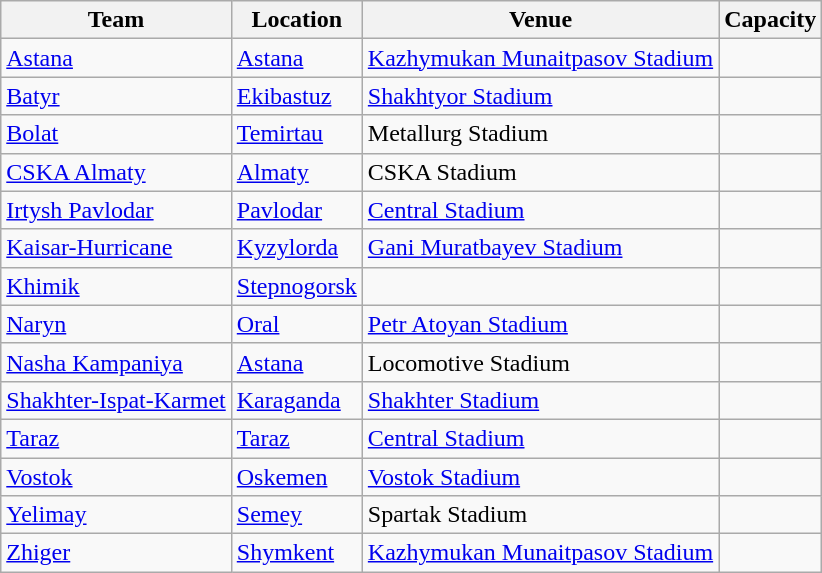<table class="wikitable sortable" border="1">
<tr>
<th>Team</th>
<th>Location</th>
<th>Venue</th>
<th>Capacity</th>
</tr>
<tr>
<td><a href='#'>Astana</a></td>
<td><a href='#'>Astana</a></td>
<td><a href='#'>Kazhymukan Munaitpasov Stadium</a></td>
<td style="text-align:center;"></td>
</tr>
<tr>
<td><a href='#'>Batyr</a></td>
<td><a href='#'>Ekibastuz</a></td>
<td><a href='#'>Shakhtyor Stadium</a></td>
<td style="text-align:center;"></td>
</tr>
<tr>
<td><a href='#'>Bolat</a></td>
<td><a href='#'>Temirtau</a></td>
<td>Metallurg Stadium</td>
<td style="text-align:center;"></td>
</tr>
<tr>
<td><a href='#'>CSKA Almaty</a></td>
<td><a href='#'>Almaty</a></td>
<td>CSKA Stadium</td>
<td style="text-align:center;"></td>
</tr>
<tr>
<td><a href='#'>Irtysh Pavlodar</a></td>
<td><a href='#'>Pavlodar</a></td>
<td><a href='#'>Central Stadium</a></td>
<td style="text-align:center;"></td>
</tr>
<tr>
<td><a href='#'>Kaisar-Hurricane</a></td>
<td><a href='#'>Kyzylorda</a></td>
<td><a href='#'>Gani Muratbayev Stadium</a></td>
<td style="text-align:center;"></td>
</tr>
<tr>
<td><a href='#'>Khimik</a></td>
<td><a href='#'>Stepnogorsk</a></td>
<td></td>
<td style="text-align:center;"></td>
</tr>
<tr>
<td><a href='#'>Naryn</a></td>
<td><a href='#'>Oral</a></td>
<td><a href='#'>Petr Atoyan Stadium</a></td>
<td style="text-align:center;"></td>
</tr>
<tr>
<td><a href='#'>Nasha Kampaniya</a></td>
<td><a href='#'>Astana</a></td>
<td>Locomotive Stadium</td>
<td style="text-align:center;"></td>
</tr>
<tr>
<td><a href='#'>Shakhter-Ispat-Karmet</a></td>
<td><a href='#'>Karaganda</a></td>
<td><a href='#'>Shakhter Stadium</a></td>
<td style="text-align:center;"></td>
</tr>
<tr>
<td><a href='#'>Taraz</a></td>
<td><a href='#'>Taraz</a></td>
<td><a href='#'>Central Stadium</a></td>
<td style="text-align:center;"></td>
</tr>
<tr>
<td><a href='#'>Vostok</a></td>
<td><a href='#'>Oskemen</a></td>
<td><a href='#'>Vostok Stadium</a></td>
<td style="text-align:center;"></td>
</tr>
<tr>
<td><a href='#'>Yelimay</a></td>
<td><a href='#'>Semey</a></td>
<td>Spartak Stadium</td>
<td style="text-align:center;"></td>
</tr>
<tr>
<td><a href='#'>Zhiger</a></td>
<td><a href='#'>Shymkent</a></td>
<td><a href='#'>Kazhymukan Munaitpasov Stadium</a></td>
<td style="text-align:center;"></td>
</tr>
</table>
